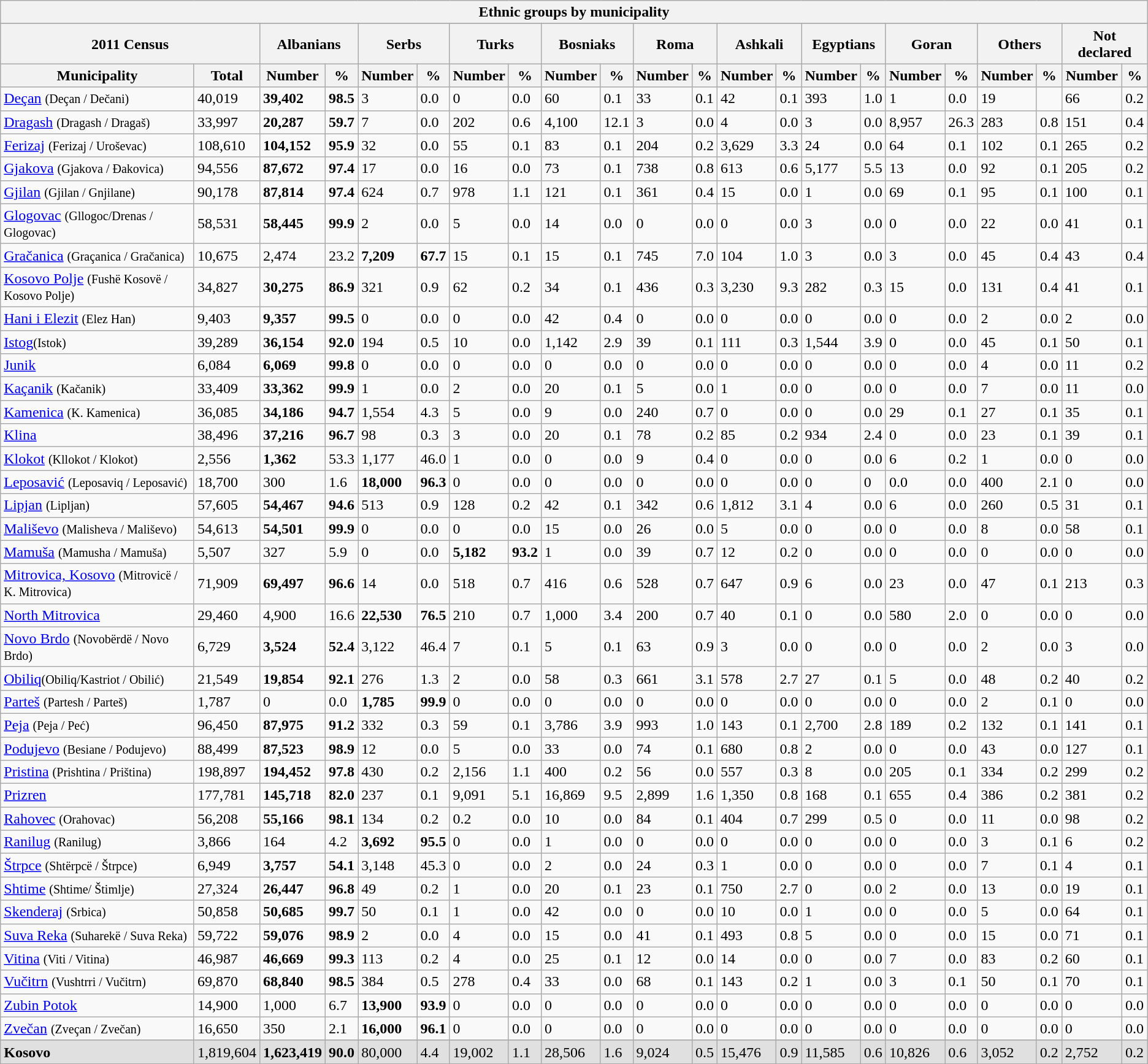<table class="wikitable collapsible collapsed">
<tr>
<th colspan=22>Ethnic groups by municipality</th>
</tr>
<tr>
</tr>
<tr bgcolor="#e0e0e0">
<th colspan="2">2011 Census</th>
<th colspan="2">Albanians</th>
<th colspan="2">Serbs</th>
<th colspan="2">Turks</th>
<th colspan="2">Bosniaks</th>
<th colspan="2">Roma</th>
<th colspan="2">Ashkali</th>
<th colspan="2">Egyptians</th>
<th colspan="2">Goran</th>
<th colspan="2">Others</th>
<th colspan="2">Not declared</th>
</tr>
<tr bgcolor="#e0e0e0">
<th>Municipality</th>
<th>Total</th>
<th>Number</th>
<th>%</th>
<th>Number</th>
<th>%</th>
<th>Number</th>
<th>%</th>
<th>Number</th>
<th>%</th>
<th>Number</th>
<th>%</th>
<th>Number</th>
<th>%</th>
<th>Number</th>
<th>%</th>
<th>Number</th>
<th>%</th>
<th>Number</th>
<th>%</th>
<th>Number</th>
<th>%</th>
</tr>
<tr>
<td><a href='#'>Deçan</a> <small>(Deçan / Dečani)</small></td>
<td>40,019</td>
<td><strong>39,402</strong></td>
<td><strong>98.5</strong></td>
<td>3</td>
<td>0.0</td>
<td>0</td>
<td>0.0</td>
<td>60</td>
<td>0.1</td>
<td>33</td>
<td>0.1</td>
<td>42</td>
<td>0.1</td>
<td>393</td>
<td>1.0</td>
<td>1</td>
<td>0.0</td>
<td>19</td>
<td></td>
<td>66</td>
<td>0.2</td>
</tr>
<tr>
<td><a href='#'>Dragash</a> <small>(Dragash / Dragaš)</small></td>
<td>33,997</td>
<td><strong>20,287</strong></td>
<td><strong>59.7</strong></td>
<td>7</td>
<td>0.0</td>
<td>202</td>
<td>0.6</td>
<td>4,100</td>
<td>12.1</td>
<td>3</td>
<td>0.0</td>
<td>4</td>
<td>0.0</td>
<td>3</td>
<td>0.0</td>
<td>8,957</td>
<td>26.3</td>
<td>283</td>
<td>0.8</td>
<td>151</td>
<td>0.4</td>
</tr>
<tr>
<td><a href='#'>Ferizaj</a> <small>(Ferizaj / Uroševac)</small></td>
<td>108,610</td>
<td><strong>104,152</strong></td>
<td><strong>95.9</strong></td>
<td>32</td>
<td>0.0</td>
<td>55</td>
<td>0.1</td>
<td>83</td>
<td>0.1</td>
<td>204</td>
<td>0.2</td>
<td>3,629</td>
<td>3.3</td>
<td>24</td>
<td>0.0</td>
<td>64</td>
<td>0.1</td>
<td>102</td>
<td>0.1</td>
<td>265</td>
<td>0.2</td>
</tr>
<tr>
<td><a href='#'>Gjakova</a> <small>(Gjakova / Đakovica)</small></td>
<td>94,556</td>
<td><strong>87,672</strong></td>
<td><strong>97.4</strong></td>
<td>17</td>
<td>0.0</td>
<td>16</td>
<td>0.0</td>
<td>73</td>
<td>0.1</td>
<td>738</td>
<td>0.8</td>
<td>613</td>
<td>0.6</td>
<td>5,177</td>
<td>5.5</td>
<td>13</td>
<td>0.0</td>
<td>92</td>
<td>0.1</td>
<td>205</td>
<td>0.2</td>
</tr>
<tr>
<td><a href='#'>Gjilan</a> <small>(Gjilan / Gnjilane)</small></td>
<td>90,178</td>
<td><strong>87,814</strong></td>
<td><strong>97.4</strong></td>
<td>624</td>
<td>0.7</td>
<td>978</td>
<td>1.1</td>
<td>121</td>
<td>0.1</td>
<td>361</td>
<td>0.4</td>
<td>15</td>
<td>0.0</td>
<td>1</td>
<td>0.0</td>
<td>69</td>
<td>0.1</td>
<td>95</td>
<td>0.1</td>
<td>100</td>
<td>0.1</td>
</tr>
<tr>
<td><a href='#'>Glogovac</a> <small>(Gllogoc/Drenas / Glogovac)</small></td>
<td>58,531</td>
<td><strong>58,445</strong></td>
<td><strong>99.9</strong></td>
<td>2</td>
<td>0.0</td>
<td>5</td>
<td>0.0</td>
<td>14</td>
<td>0.0</td>
<td>0</td>
<td>0.0</td>
<td>0</td>
<td>0.0</td>
<td>3</td>
<td>0.0</td>
<td>0</td>
<td>0.0</td>
<td>22</td>
<td>0.0</td>
<td>41</td>
<td>0.1</td>
</tr>
<tr>
<td><a href='#'>Gračanica</a> <small>(Graçanica / Gračanica)</small></td>
<td>10,675</td>
<td>2,474</td>
<td>23.2</td>
<td><strong>7,209</strong></td>
<td><strong>67.7</strong></td>
<td>15</td>
<td>0.1</td>
<td>15</td>
<td>0.1</td>
<td>745</td>
<td>7.0</td>
<td>104</td>
<td>1.0</td>
<td>3</td>
<td>0.0</td>
<td>3</td>
<td>0.0</td>
<td>45</td>
<td>0.4</td>
<td>43</td>
<td>0.4</td>
</tr>
<tr>
<td><a href='#'>Kosovo Polje</a> <small>(Fushë Kosovë / Kosovo Polje)</small></td>
<td>34,827</td>
<td><strong>30,275</strong></td>
<td><strong>86.9</strong></td>
<td>321</td>
<td>0.9</td>
<td>62</td>
<td>0.2</td>
<td>34</td>
<td>0.1</td>
<td>436</td>
<td>0.3</td>
<td>3,230</td>
<td>9.3</td>
<td>282</td>
<td>0.3</td>
<td>15</td>
<td>0.0</td>
<td>131</td>
<td>0.4</td>
<td>41</td>
<td>0.1</td>
</tr>
<tr>
<td><a href='#'>Hani i Elezit</a> <small>(Elez Han)</small></td>
<td>9,403</td>
<td><strong>9,357</strong></td>
<td><strong>99.5</strong></td>
<td>0</td>
<td>0.0</td>
<td>0</td>
<td>0.0</td>
<td>42</td>
<td>0.4</td>
<td>0</td>
<td>0.0</td>
<td>0</td>
<td>0.0</td>
<td>0</td>
<td>0.0</td>
<td>0</td>
<td>0.0</td>
<td>2</td>
<td>0.0</td>
<td>2</td>
<td>0.0</td>
</tr>
<tr>
<td><a href='#'>Istog</a><small>(Istok)</small></td>
<td>39,289</td>
<td><strong>36,154</strong></td>
<td><strong>92.0</strong></td>
<td>194</td>
<td>0.5</td>
<td>10</td>
<td>0.0</td>
<td>1,142</td>
<td>2.9</td>
<td>39</td>
<td>0.1</td>
<td>111</td>
<td>0.3</td>
<td>1,544</td>
<td>3.9</td>
<td>0</td>
<td>0.0</td>
<td>45</td>
<td>0.1</td>
<td>50</td>
<td>0.1</td>
</tr>
<tr>
<td><a href='#'>Junik</a></td>
<td>6,084</td>
<td><strong>6,069</strong></td>
<td><strong>99.8</strong></td>
<td>0</td>
<td>0.0</td>
<td>0</td>
<td>0.0</td>
<td>0</td>
<td>0.0</td>
<td>0</td>
<td>0.0</td>
<td>0</td>
<td>0.0</td>
<td>0</td>
<td>0.0</td>
<td>0</td>
<td>0.0</td>
<td>4</td>
<td>0.0</td>
<td>11</td>
<td>0.2</td>
</tr>
<tr>
<td><a href='#'>Kaçanik</a> <small>(Kačanik)</small></td>
<td>33,409</td>
<td><strong>33,362</strong></td>
<td><strong>99.9</strong></td>
<td>1</td>
<td>0.0</td>
<td>2</td>
<td>0.0</td>
<td>20</td>
<td>0.1</td>
<td>5</td>
<td>0.0</td>
<td>1</td>
<td>0.0</td>
<td>0</td>
<td>0.0</td>
<td>0</td>
<td>0.0</td>
<td>7</td>
<td>0.0</td>
<td>11</td>
<td>0.0</td>
</tr>
<tr>
<td><a href='#'>Kamenica</a> <small>(K. Kamenica)</small></td>
<td>36,085</td>
<td><strong>34,186</strong></td>
<td><strong>94.7</strong></td>
<td>1,554</td>
<td>4.3</td>
<td>5</td>
<td>0.0</td>
<td>9</td>
<td>0.0</td>
<td>240</td>
<td>0.7</td>
<td>0</td>
<td>0.0</td>
<td>0</td>
<td>0.0</td>
<td>29</td>
<td>0.1</td>
<td>27</td>
<td>0.1</td>
<td>35</td>
<td>0.1</td>
</tr>
<tr>
<td><a href='#'>Klina</a></td>
<td>38,496</td>
<td><strong>37,216</strong></td>
<td><strong>96.7</strong></td>
<td>98</td>
<td>0.3</td>
<td>3</td>
<td>0.0</td>
<td>20</td>
<td>0.1</td>
<td>78</td>
<td>0.2</td>
<td>85</td>
<td>0.2</td>
<td>934</td>
<td>2.4</td>
<td>0</td>
<td>0.0</td>
<td>23</td>
<td>0.1</td>
<td>39</td>
<td>0.1</td>
</tr>
<tr>
<td><a href='#'>Klokot</a> <small>(Kllokot / Klokot)</small></td>
<td>2,556</td>
<td><strong>1,362</strong></td>
<td>53.3</td>
<td>1,177</td>
<td>46.0</td>
<td>1</td>
<td>0.0</td>
<td>0</td>
<td>0.0</td>
<td>9</td>
<td>0.4</td>
<td>0</td>
<td>0.0</td>
<td>0</td>
<td>0.0</td>
<td>6</td>
<td>0.2</td>
<td>1</td>
<td>0.0</td>
<td>0</td>
<td>0.0</td>
</tr>
<tr>
<td><a href='#'>Leposavić</a> <small>(Leposaviq / Leposavić)</small></td>
<td>18,700</td>
<td>300</td>
<td>1.6</td>
<td><strong>18,000</strong></td>
<td><strong>96.3</strong></td>
<td>0</td>
<td>0.0</td>
<td>0</td>
<td>0.0</td>
<td>0</td>
<td>0.0</td>
<td>0</td>
<td>0.0</td>
<td>0</td>
<td>0</td>
<td>0.0</td>
<td>0.0</td>
<td>400</td>
<td>2.1</td>
<td>0</td>
<td>0.0</td>
</tr>
<tr>
<td><a href='#'>Lipjan</a> <small>(Lipljan)</small></td>
<td>57,605</td>
<td><strong>54,467</strong></td>
<td><strong>94.6</strong></td>
<td>513</td>
<td>0.9</td>
<td>128</td>
<td>0.2</td>
<td>42</td>
<td>0.1</td>
<td>342</td>
<td>0.6</td>
<td>1,812</td>
<td>3.1</td>
<td>4</td>
<td>0.0</td>
<td>6</td>
<td>0.0</td>
<td>260</td>
<td>0.5</td>
<td>31</td>
<td>0.1</td>
</tr>
<tr>
<td><a href='#'>Mališevo</a> <small>(Malisheva / Mališevo)</small></td>
<td>54,613</td>
<td><strong>54,501</strong></td>
<td><strong>99.9</strong></td>
<td>0</td>
<td>0.0</td>
<td>0</td>
<td>0.0</td>
<td>15</td>
<td>0.0</td>
<td>26</td>
<td>0.0</td>
<td>5</td>
<td>0.0</td>
<td>0</td>
<td>0.0</td>
<td>0</td>
<td>0.0</td>
<td>8</td>
<td>0.0</td>
<td>58</td>
<td>0.1</td>
</tr>
<tr>
<td><a href='#'>Mamuša</a> <small>(Mamusha / Mamuša)</small></td>
<td>5,507</td>
<td>327</td>
<td>5.9</td>
<td>0</td>
<td>0.0</td>
<td><strong>5,182</strong></td>
<td><strong>93.2</strong></td>
<td>1</td>
<td>0.0</td>
<td>39</td>
<td>0.7</td>
<td>12</td>
<td>0.2</td>
<td>0</td>
<td>0.0</td>
<td>0</td>
<td>0.0</td>
<td>0</td>
<td>0.0</td>
<td>0</td>
<td>0.0</td>
</tr>
<tr>
<td><a href='#'>Mitrovica, Kosovo</a> <small>(Mitrovicë / K. Mitrovica)</small></td>
<td>71,909</td>
<td><strong>69,497</strong></td>
<td><strong>96.6</strong></td>
<td>14</td>
<td>0.0</td>
<td>518</td>
<td>0.7</td>
<td>416</td>
<td>0.6</td>
<td>528</td>
<td>0.7</td>
<td>647</td>
<td>0.9</td>
<td>6</td>
<td>0.0</td>
<td>23</td>
<td>0.0</td>
<td>47</td>
<td>0.1</td>
<td>213</td>
<td>0.3</td>
</tr>
<tr>
<td><a href='#'>North Mitrovica</a></td>
<td>29,460</td>
<td>4,900</td>
<td>16.6</td>
<td><strong>22,530</strong></td>
<td><strong>76.5</strong></td>
<td>210</td>
<td>0.7</td>
<td>1,000</td>
<td>3.4</td>
<td>200</td>
<td>0.7</td>
<td>40</td>
<td>0.1</td>
<td>0</td>
<td>0.0</td>
<td>580</td>
<td>2.0</td>
<td>0</td>
<td>0.0</td>
<td>0</td>
<td>0.0</td>
</tr>
<tr>
<td><a href='#'>Novo Brdo</a> <small>(Novobërdë / Novo Brdo)</small></td>
<td>6,729</td>
<td><strong>3,524</strong></td>
<td><strong>52.4</strong></td>
<td>3,122</td>
<td>46.4</td>
<td>7</td>
<td>0.1</td>
<td>5</td>
<td>0.1</td>
<td>63</td>
<td>0.9</td>
<td>3</td>
<td>0.0</td>
<td>0</td>
<td>0.0</td>
<td>0</td>
<td>0.0</td>
<td>2</td>
<td>0.0</td>
<td>3</td>
<td>0.0</td>
</tr>
<tr>
<td><a href='#'>Obiliq</a><small>(Obiliq/Kastriot / Obilić)</small></td>
<td>21,549</td>
<td><strong>19,854</strong></td>
<td><strong>92.1</strong></td>
<td>276</td>
<td>1.3</td>
<td>2</td>
<td>0.0</td>
<td>58</td>
<td>0.3</td>
<td>661</td>
<td>3.1</td>
<td>578</td>
<td>2.7</td>
<td>27</td>
<td>0.1</td>
<td>5</td>
<td>0.0</td>
<td>48</td>
<td>0.2</td>
<td 0.2>40</td>
<td>0.2</td>
</tr>
<tr>
<td><a href='#'>Parteš</a> <small>(Partesh / Parteš)</small></td>
<td>1,787</td>
<td>0</td>
<td>0.0</td>
<td><strong>1,785</strong></td>
<td><strong>99.9</strong></td>
<td>0</td>
<td>0.0</td>
<td>0</td>
<td>0.0</td>
<td>0</td>
<td>0.0</td>
<td>0</td>
<td>0.0</td>
<td>0</td>
<td>0.0</td>
<td>0</td>
<td>0.0</td>
<td>2</td>
<td>0.1</td>
<td>0</td>
<td>0.0</td>
</tr>
<tr>
<td><a href='#'>Peja</a> <small>(Peja / Peć)</small></td>
<td>96,450</td>
<td><strong>87,975</strong></td>
<td><strong>91.2</strong></td>
<td>332</td>
<td>0.3</td>
<td>59</td>
<td>0.1</td>
<td>3,786</td>
<td>3.9</td>
<td>993</td>
<td>1.0</td>
<td>143</td>
<td>0.1</td>
<td>2,700</td>
<td>2.8</td>
<td>189</td>
<td>0.2</td>
<td>132</td>
<td>0.1</td>
<td>141</td>
<td>0.1</td>
</tr>
<tr>
<td><a href='#'>Podujevo</a> <small>(Besiane / Podujevo)</small></td>
<td>88,499</td>
<td><strong>87,523</strong></td>
<td><strong>98.9</strong></td>
<td>12</td>
<td>0.0</td>
<td>5</td>
<td>0.0</td>
<td>33</td>
<td>0.0</td>
<td>74</td>
<td>0.1</td>
<td>680</td>
<td>0.8</td>
<td>2</td>
<td>0.0</td>
<td>0</td>
<td>0.0</td>
<td>43</td>
<td>0.0</td>
<td>127</td>
<td>0.1</td>
</tr>
<tr>
<td><a href='#'>Pristina</a> <small>(Prishtina / Priština)</small></td>
<td>198,897</td>
<td><strong>194,452</strong></td>
<td><strong>97.8</strong></td>
<td>430</td>
<td>0.2</td>
<td>2,156</td>
<td>1.1</td>
<td>400</td>
<td>0.2</td>
<td>56</td>
<td>0.0</td>
<td>557</td>
<td>0.3</td>
<td>8</td>
<td>0.0</td>
<td>205</td>
<td>0.1</td>
<td>334</td>
<td>0.2</td>
<td>299</td>
<td>0.2</td>
</tr>
<tr>
<td><a href='#'>Prizren</a></td>
<td>177,781</td>
<td><strong>145,718</strong></td>
<td><strong>82.0</strong></td>
<td>237</td>
<td>0.1</td>
<td>9,091</td>
<td>5.1</td>
<td>16,869</td>
<td>9.5</td>
<td>2,899</td>
<td>1.6</td>
<td>1,350</td>
<td>0.8</td>
<td>168</td>
<td>0.1</td>
<td>655</td>
<td>0.4</td>
<td>386</td>
<td>0.2</td>
<td>381</td>
<td>0.2</td>
</tr>
<tr>
<td><a href='#'>Rahovec</a> <small>(Orahovac)</small></td>
<td>56,208</td>
<td><strong>55,166</strong></td>
<td><strong>98.1</strong></td>
<td>134</td>
<td>0.2</td>
<td>0.2</td>
<td>0.0</td>
<td>10</td>
<td>0.0</td>
<td>84</td>
<td>0.1</td>
<td>404</td>
<td>0.7</td>
<td>299</td>
<td>0.5</td>
<td>0</td>
<td>0.0</td>
<td>11</td>
<td>0.0</td>
<td>98</td>
<td>0.2</td>
</tr>
<tr>
<td><a href='#'>Ranilug</a> <small>(Ranilug)</small></td>
<td>3,866</td>
<td>164</td>
<td>4.2</td>
<td><strong>3,692</strong></td>
<td><strong>95.5</strong></td>
<td>0</td>
<td>0.0</td>
<td>1</td>
<td>0.0</td>
<td>0</td>
<td>0.0</td>
<td>0</td>
<td>0.0</td>
<td>0</td>
<td>0.0</td>
<td>0</td>
<td>0.0</td>
<td>3</td>
<td>0.1</td>
<td>6</td>
<td>0.2</td>
</tr>
<tr>
<td><a href='#'>Štrpce</a> <small>(Shtërpcë / Štrpce)</small></td>
<td>6,949</td>
<td><strong>3,757</strong></td>
<td><strong>54.1</strong></td>
<td>3,148</td>
<td>45.3</td>
<td>0</td>
<td>0.0</td>
<td>2</td>
<td>0.0</td>
<td>24</td>
<td>0.3</td>
<td>1</td>
<td>0.0</td>
<td>0</td>
<td>0.0</td>
<td>0</td>
<td>0.0</td>
<td>7</td>
<td>0.1</td>
<td>4</td>
<td>0.1</td>
</tr>
<tr>
<td><a href='#'>Shtime</a> <small>(Shtime/ Štimlje)</small></td>
<td>27,324</td>
<td><strong>26,447</strong></td>
<td><strong>96.8</strong></td>
<td>49</td>
<td>0.2</td>
<td>1</td>
<td>0.0</td>
<td>20</td>
<td>0.1</td>
<td>23</td>
<td>0.1</td>
<td>750</td>
<td>2.7</td>
<td>0</td>
<td>0.0</td>
<td>2</td>
<td>0.0</td>
<td>13</td>
<td>0.0</td>
<td>19</td>
<td>0.1</td>
</tr>
<tr>
<td><a href='#'>Skenderaj</a> <small>(Srbica)</small></td>
<td>50,858</td>
<td><strong>50,685</strong></td>
<td><strong>99.7</strong></td>
<td>50</td>
<td>0.1</td>
<td>1</td>
<td>0.0</td>
<td>42</td>
<td>0.0</td>
<td>0</td>
<td>0.0</td>
<td>10</td>
<td>0.0</td>
<td>1</td>
<td>0.0</td>
<td>0</td>
<td>0.0</td>
<td>5</td>
<td>0.0</td>
<td>64</td>
<td>0.1</td>
</tr>
<tr>
<td><a href='#'>Suva Reka</a> <small>(Suharekë / Suva Reka)</small></td>
<td>59,722</td>
<td><strong>59,076</strong></td>
<td><strong>98.9</strong></td>
<td>2</td>
<td>0.0</td>
<td>4</td>
<td>0.0</td>
<td>15</td>
<td>0.0</td>
<td>41</td>
<td>0.1</td>
<td>493</td>
<td>0.8</td>
<td>5</td>
<td>0.0</td>
<td>0</td>
<td>0.0</td>
<td>15</td>
<td>0.0</td>
<td>71</td>
<td>0.1</td>
</tr>
<tr>
<td><a href='#'>Vitina</a> <small>(Viti / Vitina)</small></td>
<td>46,987</td>
<td><strong>46,669</strong></td>
<td><strong>99.3</strong></td>
<td>113</td>
<td>0.2</td>
<td>4</td>
<td>0.0</td>
<td>25</td>
<td>0.1</td>
<td>12</td>
<td>0.0</td>
<td>14</td>
<td>0.0</td>
<td>0</td>
<td>0.0</td>
<td>7</td>
<td>0.0</td>
<td>83</td>
<td>0.2</td>
<td>60</td>
<td>0.1</td>
</tr>
<tr>
<td><a href='#'>Vučitrn</a> <small>(Vushtrri / Vučitrn)</small></td>
<td>69,870</td>
<td><strong>68,840</strong></td>
<td><strong>98.5</strong></td>
<td>384</td>
<td>0.5</td>
<td>278</td>
<td>0.4</td>
<td>33</td>
<td>0.0</td>
<td>68</td>
<td>0.1</td>
<td>143</td>
<td>0.2</td>
<td>1</td>
<td>0.0</td>
<td>3</td>
<td>0.1</td>
<td>50</td>
<td>0.1</td>
<td>70</td>
<td>0.1</td>
</tr>
<tr>
<td><a href='#'>Zubin Potok</a></td>
<td>14,900</td>
<td>1,000</td>
<td>6.7</td>
<td><strong>13,900</strong></td>
<td><strong>93.9</strong></td>
<td>0</td>
<td>0.0</td>
<td>0</td>
<td>0.0</td>
<td>0</td>
<td>0.0</td>
<td>0</td>
<td>0.0</td>
<td>0</td>
<td>0.0</td>
<td>0</td>
<td>0.0</td>
<td>0</td>
<td>0.0</td>
<td>0</td>
<td>0.0</td>
</tr>
<tr>
<td><a href='#'>Zvečan</a> <small>(Zveçan / Zvečan)</small></td>
<td>16,650</td>
<td>350</td>
<td>2.1</td>
<td><strong>16,000</strong></td>
<td><strong>96.1</strong></td>
<td>0</td>
<td>0.0</td>
<td>0</td>
<td>0.0</td>
<td>0</td>
<td>0.0</td>
<td>0</td>
<td>0.0</td>
<td>0</td>
<td>0.0</td>
<td>0</td>
<td>0.0</td>
<td>0</td>
<td>0.0</td>
<td>0</td>
<td>0.0</td>
</tr>
<tr>
</tr>
<tr class="sortbottom" bgcolor="#e0e0e0">
<td><strong>Kosovo</strong></td>
<td>1,819,604</td>
<td><strong>1,623,419</strong></td>
<td><strong>90.0</strong></td>
<td>80,000</td>
<td>4.4</td>
<td>19,002</td>
<td>1.1</td>
<td>28,506</td>
<td>1.6</td>
<td>9,024</td>
<td>0.5</td>
<td>15,476</td>
<td>0.9</td>
<td>11,585</td>
<td>0.6</td>
<td>10,826</td>
<td>0.6</td>
<td>3,052</td>
<td>0.2</td>
<td>2,752</td>
<td>0.2</td>
</tr>
</table>
